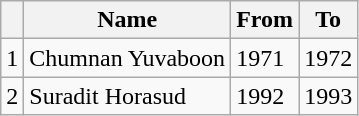<table class="wikitable">
<tr>
<th></th>
<th>Name</th>
<th>From</th>
<th>To</th>
</tr>
<tr>
<td>1</td>
<td>Chumnan Yuvaboon</td>
<td>1971</td>
<td>1972</td>
</tr>
<tr>
<td>2</td>
<td>Suradit Horasud</td>
<td>1992</td>
<td>1993</td>
</tr>
</table>
